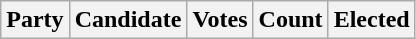<table class="wikitable">
<tr>
<th colspan="2">Party</th>
<th>Candidate</th>
<th>Votes</th>
<th>Count</th>
<th>Elected<br>













</th>
</tr>
</table>
